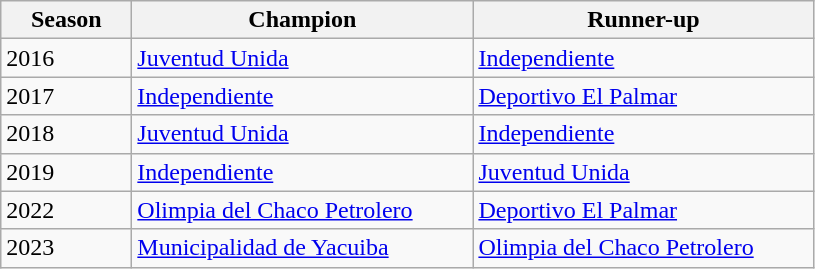<table class="wikitable sortable">
<tr>
<th width=80px>Season</th>
<th width=220px>Champion</th>
<th width=220px>Runner-up</th>
</tr>
<tr>
<td>2016</td>
<td><a href='#'>Juventud Unida</a></td>
<td><a href='#'>Independiente</a></td>
</tr>
<tr>
<td>2017</td>
<td><a href='#'>Independiente</a></td>
<td><a href='#'>Deportivo El Palmar</a></td>
</tr>
<tr>
<td>2018</td>
<td><a href='#'>Juventud Unida</a></td>
<td><a href='#'>Independiente</a></td>
</tr>
<tr>
<td>2019</td>
<td><a href='#'>Independiente</a></td>
<td><a href='#'>Juventud Unida</a></td>
</tr>
<tr>
<td>2022</td>
<td><a href='#'>Olimpia del Chaco Petrolero</a></td>
<td><a href='#'>Deportivo El Palmar</a></td>
</tr>
<tr>
<td>2023</td>
<td><a href='#'>Municipalidad de Yacuiba</a></td>
<td><a href='#'>Olimpia del Chaco Petrolero</a></td>
</tr>
</table>
